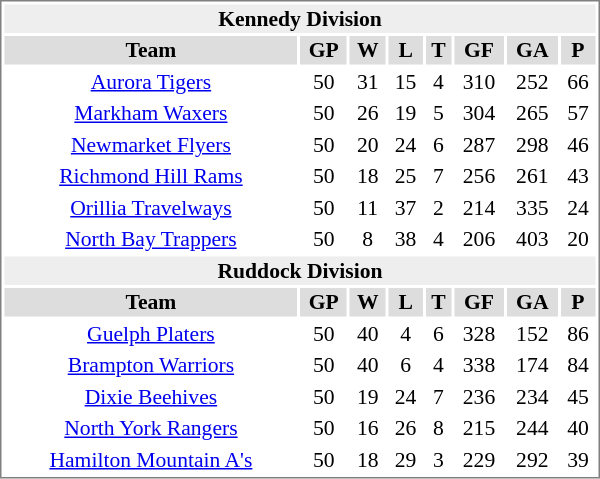<table cellpadding="0">
<tr align="left" style="vertical-align: top">
<td></td>
<td><br><table cellpadding="1" width="400px" style="font-size: 90%; border: 1px solid gray;">
<tr align="center"  bgcolor="#eeeeee">
<td colspan="11"><strong>Kennedy Division</strong></td>
</tr>
<tr align="center"  bgcolor="#dddddd">
<td><strong>Team</strong></td>
<td><strong>GP</strong></td>
<td><strong>W</strong></td>
<td><strong>L</strong></td>
<td><strong>T</strong></td>
<td><strong>GF</strong></td>
<td><strong>GA</strong></td>
<td><strong>P</strong></td>
</tr>
<tr align="center">
<td><a href='#'>Aurora Tigers</a></td>
<td>50</td>
<td>31</td>
<td>15</td>
<td>4</td>
<td>310</td>
<td>252</td>
<td>66</td>
</tr>
<tr align="center">
<td><a href='#'>Markham Waxers</a></td>
<td>50</td>
<td>26</td>
<td>19</td>
<td>5</td>
<td>304</td>
<td>265</td>
<td>57</td>
</tr>
<tr align="center">
<td><a href='#'>Newmarket Flyers</a></td>
<td>50</td>
<td>20</td>
<td>24</td>
<td>6</td>
<td>287</td>
<td>298</td>
<td>46</td>
</tr>
<tr align="center">
<td><a href='#'>Richmond Hill Rams</a></td>
<td>50</td>
<td>18</td>
<td>25</td>
<td>7</td>
<td>256</td>
<td>261</td>
<td>43</td>
</tr>
<tr align="center">
<td><a href='#'>Orillia Travelways</a></td>
<td>50</td>
<td>11</td>
<td>37</td>
<td>2</td>
<td>214</td>
<td>335</td>
<td>24</td>
</tr>
<tr align="center">
<td><a href='#'>North Bay Trappers</a></td>
<td>50</td>
<td>8</td>
<td>38</td>
<td>4</td>
<td>206</td>
<td>403</td>
<td>20</td>
</tr>
<tr align="center"  bgcolor="#eeeeee">
<td colspan="11"><strong>Ruddock Division</strong></td>
</tr>
<tr align="center"  bgcolor="#dddddd">
<td><strong>Team</strong></td>
<td><strong>GP</strong></td>
<td><strong>W</strong></td>
<td><strong>L</strong></td>
<td><strong>T</strong></td>
<td><strong>GF</strong></td>
<td><strong>GA</strong></td>
<td><strong>P</strong></td>
</tr>
<tr align="center">
<td><a href='#'>Guelph Platers</a></td>
<td>50</td>
<td>40</td>
<td>4</td>
<td>6</td>
<td>328</td>
<td>152</td>
<td>86</td>
</tr>
<tr align="center">
<td><a href='#'>Brampton Warriors</a></td>
<td>50</td>
<td>40</td>
<td>6</td>
<td>4</td>
<td>338</td>
<td>174</td>
<td>84</td>
</tr>
<tr align="center">
<td><a href='#'>Dixie Beehives</a></td>
<td>50</td>
<td>19</td>
<td>24</td>
<td>7</td>
<td>236</td>
<td>234</td>
<td>45</td>
</tr>
<tr align="center">
<td><a href='#'>North York Rangers</a></td>
<td>50</td>
<td>16</td>
<td>26</td>
<td>8</td>
<td>215</td>
<td>244</td>
<td>40</td>
</tr>
<tr align="center">
<td><a href='#'>Hamilton Mountain A's</a></td>
<td>50</td>
<td>18</td>
<td>29</td>
<td>3</td>
<td>229</td>
<td>292</td>
<td>39</td>
</tr>
</table>
</td>
</tr>
</table>
